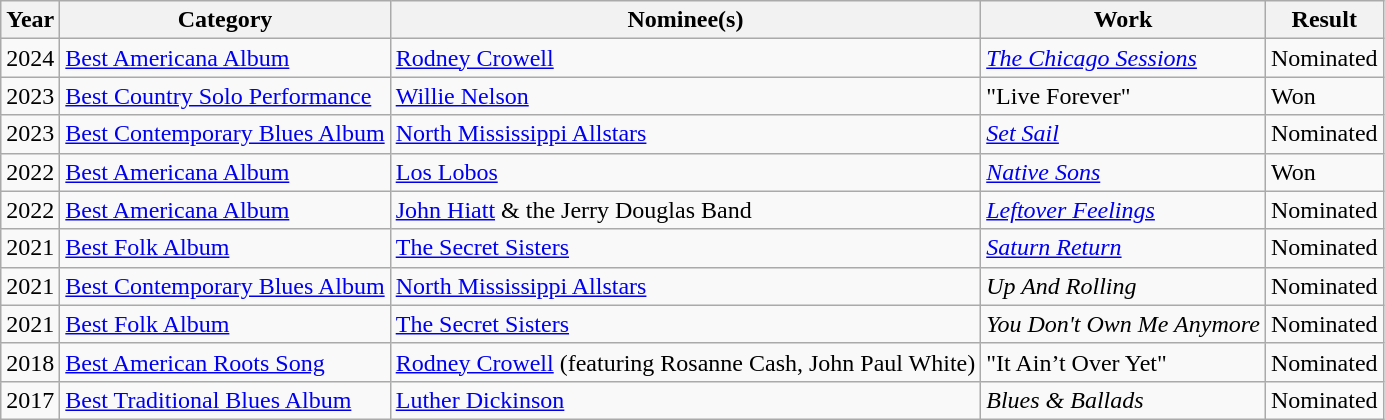<table class="wikitable">
<tr>
<th>Year</th>
<th>Category</th>
<th>Nominee(s)</th>
<th>Work</th>
<th>Result</th>
</tr>
<tr>
<td>2024</td>
<td><a href='#'>Best Americana Album</a></td>
<td><a href='#'>Rodney Crowell</a></td>
<td><em><a href='#'>The Chicago Sessions</a></em></td>
<td>Nominated </td>
</tr>
<tr>
<td>2023</td>
<td><a href='#'>Best Country Solo Performance</a></td>
<td><a href='#'>Willie Nelson</a></td>
<td>"Live Forever"</td>
<td>Won </td>
</tr>
<tr>
<td>2023</td>
<td><a href='#'>Best Contemporary Blues Album</a></td>
<td><a href='#'>North Mississippi Allstars</a></td>
<td><em><a href='#'>Set Sail</a></em></td>
<td>Nominated </td>
</tr>
<tr>
<td>2022</td>
<td><a href='#'>Best Americana Album</a></td>
<td><a href='#'>Los Lobos</a></td>
<td><em><a href='#'>Native Sons</a></em></td>
<td>Won </td>
</tr>
<tr>
<td>2022</td>
<td><a href='#'>Best Americana Album</a></td>
<td><a href='#'>John Hiatt</a> & the Jerry Douglas Band</td>
<td><em><a href='#'>Leftover Feelings</a></em></td>
<td>Nominated </td>
</tr>
<tr>
<td>2021</td>
<td><a href='#'>Best Folk Album</a></td>
<td><a href='#'>The Secret Sisters</a></td>
<td><em><a href='#'>Saturn Return</a></em></td>
<td>Nominated </td>
</tr>
<tr>
<td>2021</td>
<td><a href='#'>Best Contemporary Blues Album</a></td>
<td><a href='#'>North Mississippi Allstars</a></td>
<td><em>Up And Rolling</em></td>
<td>Nominated </td>
</tr>
<tr>
<td>2021</td>
<td><a href='#'>Best Folk Album</a></td>
<td><a href='#'>The Secret Sisters</a></td>
<td><em>You Don't Own Me Anymore</em></td>
<td>Nominated </td>
</tr>
<tr>
<td>2018</td>
<td><a href='#'>Best American Roots Song</a></td>
<td><a href='#'>Rodney Crowell</a> (featuring Rosanne Cash, John Paul White)</td>
<td>"It Ain’t Over Yet"</td>
<td>Nominated </td>
</tr>
<tr>
<td>2017</td>
<td><a href='#'>Best Traditional Blues Album</a></td>
<td><a href='#'>Luther Dickinson</a></td>
<td><em>Blues & Ballads</em></td>
<td>Nominated </td>
</tr>
</table>
